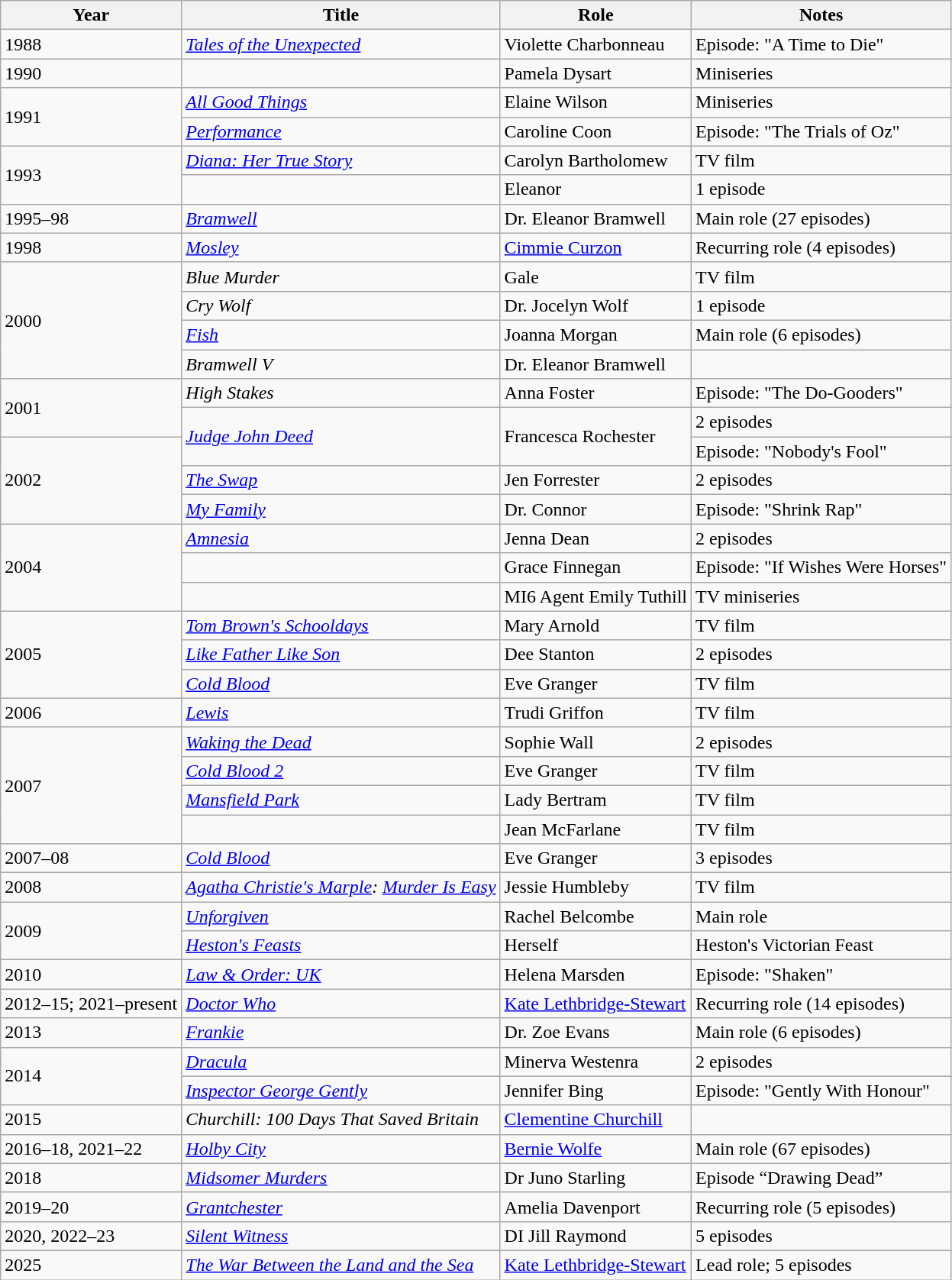<table class="wikitable sortable">
<tr>
<th>Year</th>
<th>Title</th>
<th>Role</th>
<th class="unsortable">Notes</th>
</tr>
<tr>
<td>1988</td>
<td><em><a href='#'>Tales of the Unexpected</a></em></td>
<td>Violette Charbonneau</td>
<td>Episode: "A Time to Die"</td>
</tr>
<tr>
<td>1990</td>
<td><em></em></td>
<td>Pamela Dysart</td>
<td>Miniseries</td>
</tr>
<tr>
<td rowspan=2>1991</td>
<td><em><a href='#'>All Good Things</a></em></td>
<td>Elaine Wilson</td>
<td>Miniseries</td>
</tr>
<tr>
<td><em><a href='#'>Performance</a></em></td>
<td>Caroline Coon</td>
<td>Episode: "The Trials of Oz"</td>
</tr>
<tr>
<td rowspan=2>1993</td>
<td><em><a href='#'>Diana: Her True Story</a></em></td>
<td>Carolyn Bartholomew</td>
<td>TV film</td>
</tr>
<tr>
<td><em></em></td>
<td>Eleanor</td>
<td>1 episode</td>
</tr>
<tr>
<td>1995–98</td>
<td><em><a href='#'>Bramwell</a></em></td>
<td>Dr. Eleanor Bramwell</td>
<td>Main role (27 episodes)</td>
</tr>
<tr>
<td>1998</td>
<td><em><a href='#'>Mosley</a></em></td>
<td><a href='#'>Cimmie Curzon</a></td>
<td>Recurring role (4 episodes)</td>
</tr>
<tr>
<td rowspan=4>2000</td>
<td><em>Blue Murder</em></td>
<td>Gale</td>
<td>TV film</td>
</tr>
<tr>
<td><em>Cry Wolf</em></td>
<td>Dr. Jocelyn Wolf</td>
<td>1 episode</td>
</tr>
<tr>
<td><em><a href='#'>Fish</a></em></td>
<td>Joanna Morgan</td>
<td>Main role (6 episodes)</td>
</tr>
<tr>
<td><em>Bramwell V</em></td>
<td>Dr. Eleanor Bramwell</td>
<td></td>
</tr>
<tr>
<td rowspan=2>2001</td>
<td><em>High Stakes</em></td>
<td>Anna Foster</td>
<td>Episode: "The Do-Gooders"</td>
</tr>
<tr>
<td rowspan=2><em><a href='#'>Judge John Deed</a></em></td>
<td rowspan=2>Francesca Rochester</td>
<td>2 episodes</td>
</tr>
<tr>
<td rowspan=3>2002</td>
<td>Episode: "Nobody's Fool"</td>
</tr>
<tr>
<td><em><a href='#'>The Swap</a></em></td>
<td>Jen Forrester</td>
<td>2 episodes</td>
</tr>
<tr>
<td><em><a href='#'>My Family</a></em></td>
<td>Dr. Connor</td>
<td>Episode: "Shrink Rap"</td>
</tr>
<tr>
<td rowspan=3>2004</td>
<td><em><a href='#'>Amnesia</a></em></td>
<td>Jenna Dean</td>
<td>2 episodes</td>
</tr>
<tr>
<td><em></em></td>
<td>Grace Finnegan</td>
<td>Episode: "If Wishes Were Horses"</td>
</tr>
<tr>
<td><em></em></td>
<td>MI6 Agent Emily Tuthill</td>
<td>TV miniseries</td>
</tr>
<tr>
<td rowspan=3>2005</td>
<td><em><a href='#'>Tom Brown's Schooldays</a></em></td>
<td>Mary Arnold</td>
<td>TV film</td>
</tr>
<tr>
<td><em><a href='#'>Like Father Like Son</a></em></td>
<td>Dee Stanton</td>
<td>2 episodes</td>
</tr>
<tr>
<td><em><a href='#'>Cold Blood</a></em></td>
<td>Eve Granger</td>
<td>TV film</td>
</tr>
<tr>
<td>2006</td>
<td><em><a href='#'>Lewis</a></em></td>
<td>Trudi Griffon</td>
<td>TV film</td>
</tr>
<tr>
<td rowspan=4>2007</td>
<td><em><a href='#'>Waking the Dead</a></em></td>
<td>Sophie Wall</td>
<td>2 episodes</td>
</tr>
<tr>
<td><em><a href='#'>Cold Blood 2</a></em></td>
<td>Eve Granger</td>
<td>TV film</td>
</tr>
<tr>
<td><em><a href='#'>Mansfield Park</a></em></td>
<td>Lady Bertram</td>
<td>TV film</td>
</tr>
<tr>
<td><em></em></td>
<td>Jean McFarlane</td>
<td>TV film</td>
</tr>
<tr>
<td>2007–08</td>
<td><em><a href='#'>Cold Blood</a></em></td>
<td>Eve Granger</td>
<td>3 episodes</td>
</tr>
<tr>
<td>2008</td>
<td><em><a href='#'>Agatha Christie's Marple</a>: <a href='#'>Murder Is Easy</a></em></td>
<td>Jessie Humbleby</td>
<td>TV film</td>
</tr>
<tr>
<td rowspan=2>2009</td>
<td><em><a href='#'>Unforgiven</a></em></td>
<td>Rachel Belcombe</td>
<td>Main role</td>
</tr>
<tr>
<td><em><a href='#'>Heston's Feasts</a></em></td>
<td>Herself</td>
<td>Heston's Victorian Feast</td>
</tr>
<tr>
<td>2010</td>
<td><em><a href='#'>Law & Order: UK</a></em></td>
<td>Helena Marsden</td>
<td>Episode: "Shaken"</td>
</tr>
<tr>
<td>2012–15; 2021–present</td>
<td><em><a href='#'>Doctor Who</a></em></td>
<td><a href='#'>Kate Lethbridge-Stewart</a></td>
<td>Recurring role (14 episodes)</td>
</tr>
<tr>
<td>2013</td>
<td><em><a href='#'>Frankie</a></em></td>
<td>Dr. Zoe Evans</td>
<td>Main role (6 episodes)</td>
</tr>
<tr>
<td rowspan=2>2014</td>
<td><em><a href='#'>Dracula</a></em></td>
<td>Minerva Westenra</td>
<td>2 episodes</td>
</tr>
<tr>
<td><em><a href='#'>Inspector George Gently</a></em></td>
<td>Jennifer Bing</td>
<td>Episode: "Gently With Honour"</td>
</tr>
<tr>
<td>2015</td>
<td><em>Churchill: 100 Days That Saved Britain</em></td>
<td><a href='#'>Clementine Churchill</a></td>
<td></td>
</tr>
<tr>
<td>2016–18, 2021–22</td>
<td><em><a href='#'>Holby City</a></em></td>
<td><a href='#'>Bernie Wolfe</a></td>
<td>Main role (67 episodes)</td>
</tr>
<tr>
<td>2018</td>
<td><em><a href='#'>Midsomer Murders</a></em></td>
<td>Dr Juno Starling</td>
<td>Episode “Drawing Dead”</td>
</tr>
<tr>
<td>2019–20</td>
<td><em><a href='#'>Grantchester</a></em></td>
<td>Amelia Davenport</td>
<td>Recurring role (5 episodes)</td>
</tr>
<tr>
<td>2020, 2022–23</td>
<td><em><a href='#'>Silent Witness</a></em></td>
<td>DI Jill Raymond</td>
<td>5 episodes</td>
</tr>
<tr>
<td>2025</td>
<td><em><a href='#'>The War Between the Land and the Sea</a></em></td>
<td><a href='#'>Kate Lethbridge-Stewart</a></td>
<td>Lead role; 5 episodes </td>
</tr>
</table>
